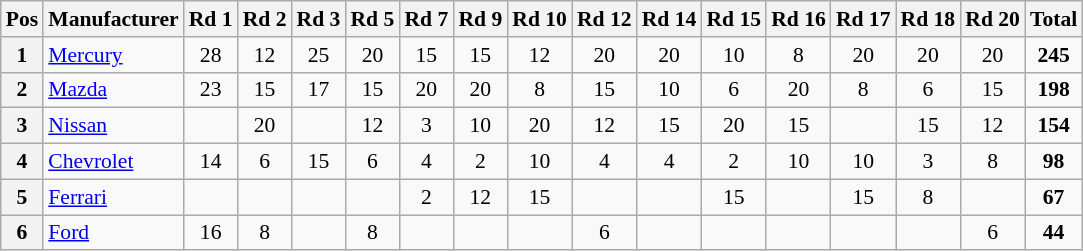<table class="wikitable" style="font-size: 90%;">
<tr>
<th>Pos</th>
<th>Manufacturer</th>
<th>Rd 1</th>
<th>Rd 2</th>
<th>Rd 3</th>
<th>Rd 5</th>
<th>Rd 7</th>
<th>Rd 9</th>
<th>Rd 10</th>
<th>Rd 12</th>
<th>Rd 14</th>
<th>Rd 15</th>
<th>Rd 16</th>
<th>Rd 17</th>
<th>Rd 18</th>
<th>Rd 20</th>
<th>Total</th>
</tr>
<tr>
<th>1</th>
<td> <a href='#'>Mercury</a></td>
<td style="text-align:center;">28</td>
<td style="text-align:center;">12</td>
<td style="text-align:center;">25</td>
<td style="text-align:center;">20</td>
<td style="text-align:center;">15</td>
<td style="text-align:center;">15</td>
<td style="text-align:center;">12</td>
<td style="text-align:center;">20</td>
<td style="text-align:center;">20</td>
<td style="text-align:center;">10</td>
<td style="text-align:center;">8</td>
<td style="text-align:center;">20</td>
<td style="text-align:center;">20</td>
<td style="text-align:center;">20</td>
<td style="text-align:center;"><strong>245</strong></td>
</tr>
<tr>
<th>2</th>
<td> <a href='#'>Mazda</a></td>
<td style="text-align:center;">23</td>
<td style="text-align:center;">15</td>
<td style="text-align:center;">17</td>
<td style="text-align:center;">15</td>
<td style="text-align:center;">20</td>
<td style="text-align:center;">20</td>
<td style="text-align:center;">8</td>
<td style="text-align:center;">15</td>
<td style="text-align:center;">10</td>
<td style="text-align:center;">6</td>
<td style="text-align:center;">20</td>
<td style="text-align:center;">8</td>
<td style="text-align:center;">6</td>
<td style="text-align:center;">15</td>
<td style="text-align:center;"><strong>198</strong></td>
</tr>
<tr>
<th>3</th>
<td> <a href='#'>Nissan</a></td>
<td></td>
<td style="text-align:center;">20</td>
<td></td>
<td style="text-align:center;">12</td>
<td style="text-align:center;">3</td>
<td style="text-align:center;">10</td>
<td style="text-align:center;">20</td>
<td style="text-align:center;">12</td>
<td style="text-align:center;">15</td>
<td style="text-align:center;">20</td>
<td style="text-align:center;">15</td>
<td></td>
<td style="text-align:center;">15</td>
<td style="text-align:center;">12</td>
<td style="text-align:center;"><strong>154</strong></td>
</tr>
<tr>
<th>4</th>
<td> <a href='#'>Chevrolet</a></td>
<td style="text-align:center;">14</td>
<td style="text-align:center;">6</td>
<td style="text-align:center;">15</td>
<td style="text-align:center;">6</td>
<td style="text-align:center;">4</td>
<td style="text-align:center;">2</td>
<td style="text-align:center;">10</td>
<td style="text-align:center;">4</td>
<td style="text-align:center;">4</td>
<td style="text-align:center;">2</td>
<td style="text-align:center;">10</td>
<td style="text-align:center;">10</td>
<td style="text-align:center;">3</td>
<td style="text-align:center;">8</td>
<td style="text-align:center;"><strong>98</strong></td>
</tr>
<tr>
<th>5</th>
<td> <a href='#'>Ferrari</a></td>
<td></td>
<td></td>
<td></td>
<td></td>
<td style="text-align:center;">2</td>
<td style="text-align:center;">12</td>
<td style="text-align:center;">15</td>
<td></td>
<td></td>
<td style="text-align:center;">15</td>
<td></td>
<td style="text-align:center;">15</td>
<td style="text-align:center;">8</td>
<td></td>
<td style="text-align:center;"><strong>67</strong></td>
</tr>
<tr>
<th>6</th>
<td> <a href='#'>Ford</a></td>
<td style="text-align:center;">16</td>
<td style="text-align:center;">8</td>
<td></td>
<td style="text-align:center;">8</td>
<td></td>
<td></td>
<td></td>
<td style="text-align:center;">6</td>
<td></td>
<td></td>
<td></td>
<td></td>
<td></td>
<td style="text-align:center;">6</td>
<td style="text-align:center;"><strong>44</strong></td>
</tr>
</table>
